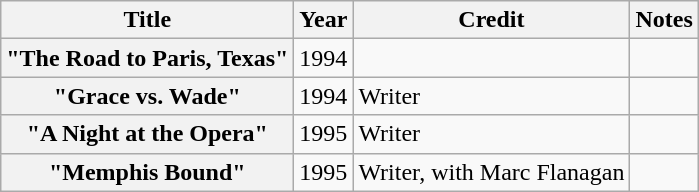<table class="wikitable sortable plainrowheaders">
<tr>
<th scope="col">Title</th>
<th scope="col">Year</th>
<th scope="col">Credit</th>
<th scope="col" class="unsortable">Notes</th>
</tr>
<tr>
<th scope="row">"The Road to Paris, Texas"</th>
<td style="text-align:center;">1994</td>
<td></td>
<td></td>
</tr>
<tr>
<th scope="row">"Grace vs. Wade"</th>
<td style="text-align:center;">1994</td>
<td>Writer</td>
<td></td>
</tr>
<tr>
<th scope="row">"A Night at the Opera"</th>
<td style="text-align:center;">1995</td>
<td>Writer</td>
<td></td>
</tr>
<tr>
<th scope="row">"Memphis Bound"</th>
<td style="text-align:center;">1995</td>
<td>Writer, with Marc Flanagan</td>
<td></td>
</tr>
</table>
